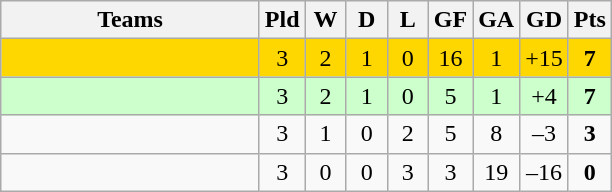<table class="wikitable" style="text-align: center;">
<tr>
<th width=165>Teams</th>
<th width=20>Pld</th>
<th width=20>W</th>
<th width=20>D</th>
<th width=20>L</th>
<th width=20>GF</th>
<th width=20>GA</th>
<th width=20>GD</th>
<th width=20>Pts</th>
</tr>
<tr align=center style="background:gold">
<td style="text-align:left;"></td>
<td>3</td>
<td>2</td>
<td>1</td>
<td>0</td>
<td>16</td>
<td>1</td>
<td>+15</td>
<td><strong>7</strong></td>
</tr>
<tr align=center style="background:#ccffcc;">
<td style="text-align:left;"></td>
<td>3</td>
<td>2</td>
<td>1</td>
<td>0</td>
<td>5</td>
<td>1</td>
<td>+4</td>
<td><strong>7</strong></td>
</tr>
<tr align=center>
<td style="text-align:left;"></td>
<td>3</td>
<td>1</td>
<td>0</td>
<td>2</td>
<td>5</td>
<td>8</td>
<td>–3</td>
<td><strong>3</strong></td>
</tr>
<tr align=center>
<td style="text-align:left;"></td>
<td>3</td>
<td>0</td>
<td>0</td>
<td>3</td>
<td>3</td>
<td>19</td>
<td>–16</td>
<td><strong>0</strong></td>
</tr>
</table>
